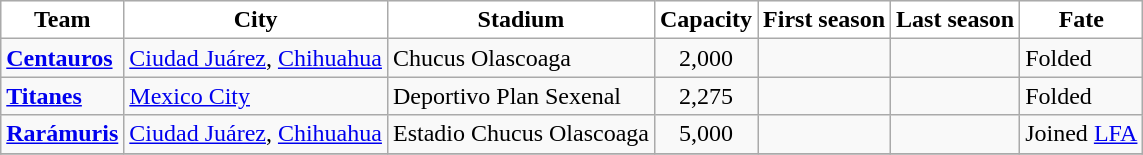<table class="wikitable">
<tr>
<th style=background:white scope="col">Team</th>
<th style=background:white scope="col">City</th>
<th style=background:white scope="col">Stadium</th>
<th style=background:white scope="col">Capacity</th>
<th style=background:white scope="col">First season</th>
<th style=background:white scope="col">Last season</th>
<th style=background:white scope="col">Fate</th>
</tr>
<tr>
<td><strong><a href='#'>Centauros</a></strong></td>
<td><a href='#'>Ciudad Juárez</a>, <a href='#'>Chihuahua</a></td>
<td>Chucus Olascoaga</td>
<td align=center>2,000</td>
<td align=center></td>
<td align=center></td>
<td>Folded</td>
</tr>
<tr>
<td><strong><a href='#'>Titanes</a></strong></td>
<td><a href='#'>Mexico City</a></td>
<td>Deportivo Plan Sexenal</td>
<td align=center>2,275</td>
<td align=center></td>
<td align=center></td>
<td>Folded</td>
</tr>
<tr>
<td><strong><a href='#'>Rarámuris</a></strong></td>
<td><a href='#'>Ciudad Juárez</a>, <a href='#'>Chihuahua</a></td>
<td>Estadio Chucus Olascoaga</td>
<td align=center>5,000</td>
<td align=center></td>
<td align=center></td>
<td>Joined <a href='#'>LFA</a></td>
</tr>
<tr>
</tr>
</table>
